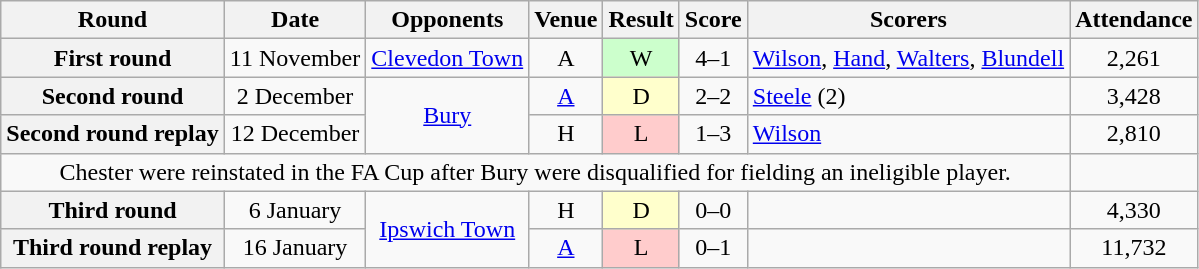<table class="wikitable" style="text-align:center">
<tr>
<th>Round</th>
<th>Date</th>
<th>Opponents</th>
<th>Venue</th>
<th>Result</th>
<th>Score</th>
<th>Scorers</th>
<th>Attendance</th>
</tr>
<tr>
<th>First round</th>
<td>11 November</td>
<td><a href='#'>Clevedon Town</a></td>
<td>A</td>
<td style="background-color:#CCFFCC">W</td>
<td>4–1</td>
<td align="left"><a href='#'>Wilson</a>, <a href='#'>Hand</a>, <a href='#'>Walters</a>, <a href='#'>Blundell</a></td>
<td>2,261</td>
</tr>
<tr>
<th>Second round</th>
<td>2 December</td>
<td rowspan=2><a href='#'>Bury</a></td>
<td><a href='#'>A</a></td>
<td style="background-color:#FFFFCC">D</td>
<td>2–2</td>
<td align="left"><a href='#'>Steele</a> (2)</td>
<td>3,428</td>
</tr>
<tr>
<th>Second round replay</th>
<td>12 December</td>
<td>H</td>
<td style="background-color:#FFCCCC">L</td>
<td>1–3</td>
<td align="left"><a href='#'>Wilson</a></td>
<td>2,810</td>
</tr>
<tr>
<td colspan="7">Chester were reinstated in the FA Cup after Bury were disqualified for fielding an ineligible player.</td>
</tr>
<tr>
<th>Third round</th>
<td>6 January</td>
<td rowspan=2><a href='#'>Ipswich Town</a></td>
<td>H</td>
<td style="background-color:#FFFFCC">D</td>
<td>0–0</td>
<td align="left"></td>
<td>4,330</td>
</tr>
<tr>
<th>Third round replay</th>
<td>16 January</td>
<td><a href='#'>A</a></td>
<td style="background-color:#FFCCCC">L</td>
<td>0–1</td>
<td align="left"></td>
<td>11,732</td>
</tr>
</table>
